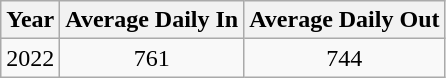<table class="wikitable" style="text-align:center">
<tr>
<th>Year</th>
<th>Average Daily In</th>
<th>Average Daily Out</th>
</tr>
<tr>
<td>2022</td>
<td>761</td>
<td>744</td>
</tr>
</table>
